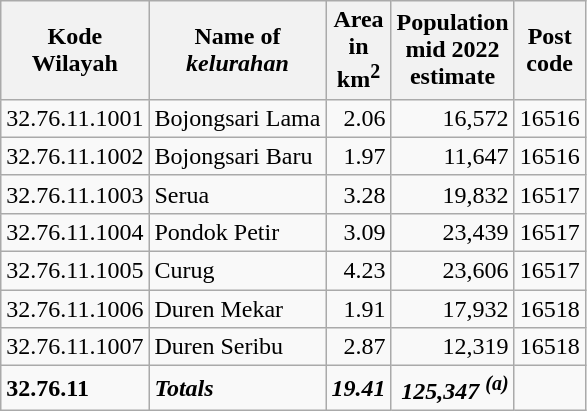<table class="wikitable">
<tr>
<th>Kode <br>Wilayah</th>
<th>Name of <br> <em>kelurahan</em></th>
<th>Area <br>in <br>km<sup>2</sup></th>
<th>Population<br>mid 2022<br>estimate</th>
<th>Post<br>code</th>
</tr>
<tr>
<td>32.76.11.1001</td>
<td>Bojongsari Lama</td>
<td align="right">2.06</td>
<td align="right">16,572</td>
<td>16516</td>
</tr>
<tr>
<td>32.76.11.1002</td>
<td>Bojongsari Baru</td>
<td align="right">1.97</td>
<td align="right">11,647</td>
<td>16516</td>
</tr>
<tr>
<td>32.76.11.1003</td>
<td>Serua</td>
<td align="right">3.28</td>
<td align="right">19,832</td>
<td>16517</td>
</tr>
<tr>
<td>32.76.11.1004</td>
<td>Pondok Petir</td>
<td align="right">3.09</td>
<td align="right">23,439</td>
<td>16517</td>
</tr>
<tr>
<td>32.76.11.1005</td>
<td>Curug</td>
<td align="right">4.23</td>
<td align="right">23,606</td>
<td>16517</td>
</tr>
<tr>
<td>32.76.11.1006</td>
<td>Duren Mekar</td>
<td align="right">1.91</td>
<td align="right">17,932</td>
<td>16518</td>
</tr>
<tr>
<td>32.76.11.1007</td>
<td>Duren Seribu</td>
<td align="right">2.87</td>
<td align="right">12,319</td>
<td>16518</td>
</tr>
<tr>
<td><strong>32.76.11</strong></td>
<td><strong><em>Totals</em></strong></td>
<td align="right"><strong><em>19.41</em></strong></td>
<td align="right"><strong><em>125,347 <sup>(a)</sup></em></strong></td>
<td></td>
</tr>
</table>
